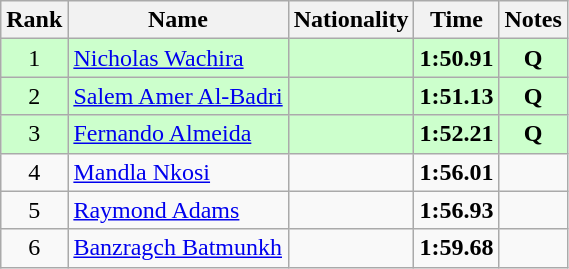<table class="wikitable sortable" style="text-align:center">
<tr>
<th>Rank</th>
<th>Name</th>
<th>Nationality</th>
<th>Time</th>
<th>Notes</th>
</tr>
<tr bgcolor=ccffcc>
<td>1</td>
<td align=left><a href='#'>Nicholas Wachira</a></td>
<td align=left></td>
<td><strong>1:50.91</strong></td>
<td><strong>Q</strong></td>
</tr>
<tr bgcolor=ccffcc>
<td>2</td>
<td align=left><a href='#'>Salem Amer Al-Badri</a></td>
<td align=left></td>
<td><strong>1:51.13</strong></td>
<td><strong>Q</strong></td>
</tr>
<tr bgcolor=ccffcc>
<td>3</td>
<td align=left><a href='#'>Fernando Almeida</a></td>
<td align=left></td>
<td><strong>1:52.21</strong></td>
<td><strong>Q</strong></td>
</tr>
<tr>
<td>4</td>
<td align=left><a href='#'>Mandla Nkosi</a></td>
<td align=left></td>
<td><strong>1:56.01</strong></td>
<td></td>
</tr>
<tr>
<td>5</td>
<td align=left><a href='#'>Raymond Adams</a></td>
<td align=left></td>
<td><strong>1:56.93</strong></td>
<td></td>
</tr>
<tr>
<td>6</td>
<td align=left><a href='#'>Banzragch Batmunkh</a></td>
<td align=left></td>
<td><strong>1:59.68</strong></td>
<td></td>
</tr>
</table>
